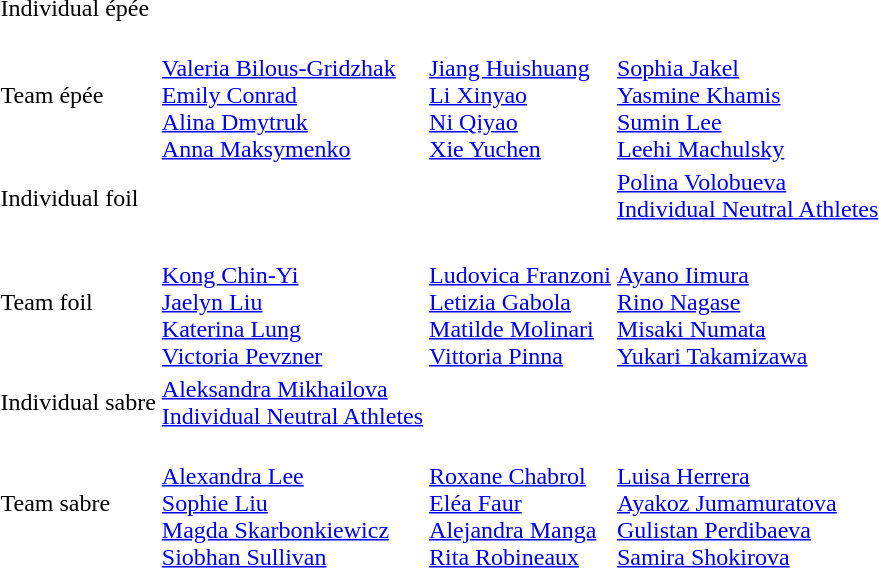<table>
<tr>
<td rowspan="2">Individual épée</td>
<td rowspan="2"></td>
<td rowspan="2"></td>
<td></td>
</tr>
<tr>
<td></td>
</tr>
<tr>
<td>Team épée</td>
<td><br><a href='#'>Valeria Bilous-Gridzhak</a><br><a href='#'>Emily Conrad</a><br><a href='#'>Alina Dmytruk</a><br><a href='#'>Anna Maksymenko</a></td>
<td><br><a href='#'>Jiang Huishuang</a><br><a href='#'>Li Xinyao</a><br><a href='#'>Ni Qiyao</a><br><a href='#'>Xie Yuchen</a></td>
<td><br><a href='#'>Sophia Jakel</a><br><a href='#'>Yasmine Khamis</a><br><a href='#'>Sumin Lee</a><br><a href='#'>Leehi Machulsky</a></td>
</tr>
<tr>
<td rowspan="2">Individual foil</td>
<td rowspan="2"></td>
<td rowspan="2"></td>
<td><a href='#'>Polina Volobueva</a><br> <a href='#'>Individual Neutral Athletes</a></td>
</tr>
<tr>
<td></td>
</tr>
<tr>
<td>Team foil</td>
<td><br><a href='#'>Kong Chin-Yi</a><br><a href='#'>Jaelyn Liu</a><br><a href='#'>Katerina Lung</a><br><a href='#'>Victoria Pevzner</a></td>
<td><br><a href='#'>Ludovica Franzoni</a><br><a href='#'>Letizia Gabola</a><br><a href='#'>Matilde Molinari</a><br><a href='#'>Vittoria Pinna</a></td>
<td><br><a href='#'>Ayano Iimura</a><br><a href='#'>Rino Nagase</a><br><a href='#'>Misaki Numata</a><br><a href='#'>Yukari Takamizawa</a></td>
</tr>
<tr>
<td rowspan="2">Individual sabre</td>
<td rowspan="2"><a href='#'>Aleksandra Mikhailova</a><br> <a href='#'>Individual Neutral Athletes</a></td>
<td rowspan="2"></td>
<td></td>
</tr>
<tr>
<td></td>
</tr>
<tr>
<td>Team sabre</td>
<td><br><a href='#'>Alexandra Lee</a><br><a href='#'>Sophie Liu</a><br><a href='#'>Magda Skarbonkiewicz</a><br><a href='#'>Siobhan Sullivan</a></td>
<td><br><a href='#'>Roxane Chabrol</a><br><a href='#'>Eléa Faur</a><br><a href='#'>Alejandra Manga</a><br><a href='#'>Rita Robineaux</a></td>
<td><br><a href='#'>Luisa Herrera</a><br><a href='#'>Ayakoz Jumamuratova</a><br><a href='#'>Gulistan Perdibaeva</a><br><a href='#'>Samira Shokirova</a></td>
</tr>
</table>
